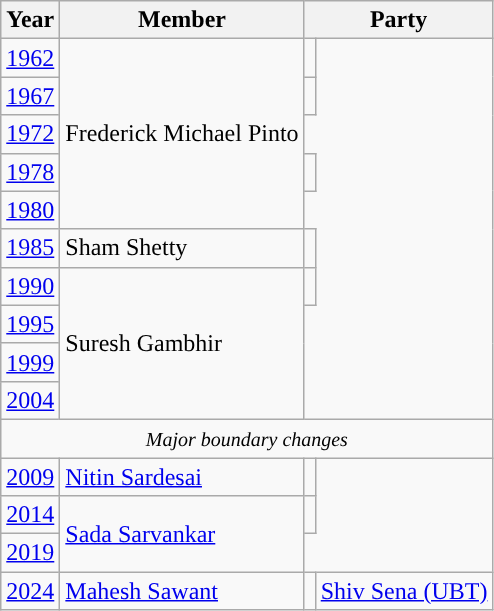<table class="wikitable">
<tr>
<th>Year</th>
<th>Member</th>
<th colspan="2">Party</th>
</tr>
<tr>
<td><a href='#'>1962</a></td>
<td rowspan="5">Frederick Michael Pinto</td>
<td></td>
</tr>
<tr>
<td><a href='#'>1967</a></td>
<td></td>
</tr>
<tr>
<td><a href='#'>1972</a></td>
</tr>
<tr>
<td><a href='#'>1978</a></td>
<td></td>
</tr>
<tr>
<td><a href='#'>1980</a></td>
</tr>
<tr>
<td><a href='#'>1985</a></td>
<td>Sham Shetty</td>
<td></td>
</tr>
<tr>
<td><a href='#'>1990</a></td>
<td rowspan="4">Suresh Gambhir</td>
<td></td>
</tr>
<tr>
<td><a href='#'>1995</a></td>
</tr>
<tr>
<td><a href='#'>1999</a></td>
</tr>
<tr>
<td><a href='#'>2004</a></td>
</tr>
<tr>
<td colspan=4 align=center><small><em>Major boundary changes</em></small></td>
</tr>
<tr>
<td><a href='#'>2009</a></td>
<td><a href='#'>Nitin Sardesai</a></td>
<td></td>
</tr>
<tr>
<td><a href='#'>2014</a></td>
<td rowspan="2"><a href='#'>Sada Sarvankar</a></td>
<td></td>
</tr>
<tr>
<td><a href='#'>2019</a></td>
</tr>
<tr>
<td><a href='#'>2024</a></td>
<td><a href='#'>Mahesh Sawant</a></td>
<td style="background-color: "></td>
<td><a href='#'>Shiv Sena (UBT)</a></td>
</tr>
</table>
